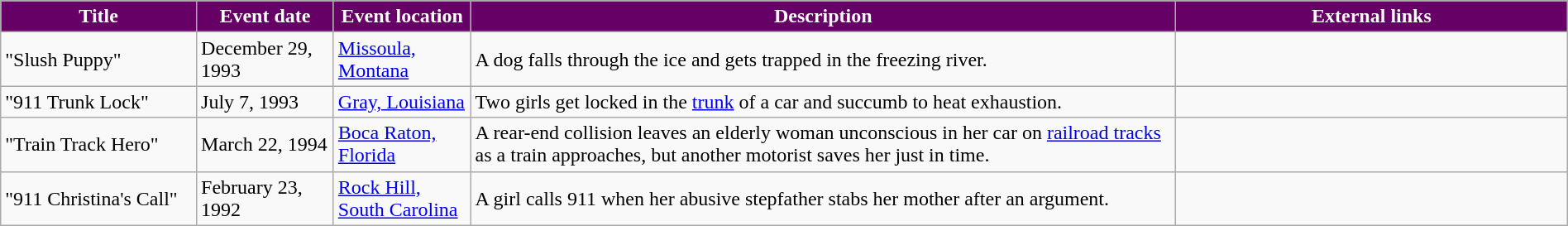<table class="wikitable" style="width: 100%;">
<tr>
<th style="background: #660066; color: #FFFFFF; width: 10%;">Title</th>
<th style="background: #660066; color: #FFFFFF; width: 7%;">Event date</th>
<th style="background: #660066; color: #FFFFFF; width: 7%;">Event location</th>
<th style="background: #660066; color: #FFFFFF; width: 36%;">Description</th>
<th style="background: #660066; color: #FFFFFF; width: 20%;">External links</th>
</tr>
<tr>
<td>"Slush Puppy"</td>
<td>December 29, 1993</td>
<td><a href='#'>Missoula, Montana</a></td>
<td>A dog falls through the ice and gets trapped in the freezing river.</td>
<td></td>
</tr>
<tr>
<td>"911 Trunk Lock"</td>
<td>July 7, 1993</td>
<td><a href='#'>Gray, Louisiana</a></td>
<td>Two girls get locked in the <a href='#'>trunk</a> of a car and succumb to heat exhaustion.</td>
<td></td>
</tr>
<tr>
<td>"Train Track Hero"</td>
<td>March 22, 1994</td>
<td><a href='#'>Boca Raton, Florida</a></td>
<td>A rear-end collision leaves an elderly woman unconscious in her car on <a href='#'>railroad tracks</a> as a train approaches, but another motorist saves her just in time.</td>
<td></td>
</tr>
<tr>
<td>"911 Christina's Call"</td>
<td>February 23, 1992</td>
<td><a href='#'>Rock Hill, South Carolina</a></td>
<td>A girl calls 911 when her abusive stepfather stabs her mother after an argument.</td>
<td></td>
</tr>
</table>
